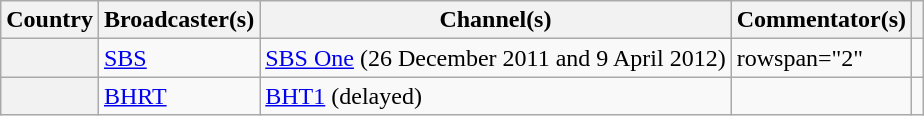<table class="wikitable plainrowheaders">
<tr>
<th scope="col">Country</th>
<th>Broadcaster(s)</th>
<th scope="col">Channel(s)</th>
<th scope="col">Commentator(s)</th>
<th scope="col"></th>
</tr>
<tr>
<th scope="row"></th>
<td><a href='#'>SBS</a></td>
<td><a href='#'>SBS One</a> (26 December 2011 and 9 April 2012)</td>
<td>rowspan="2" </td>
<td></td>
</tr>
<tr>
<th scope="row"></th>
<td><a href='#'>BHRT</a></td>
<td><a href='#'>BHT1</a> (delayed)</td>
<td></td>
</tr>
</table>
